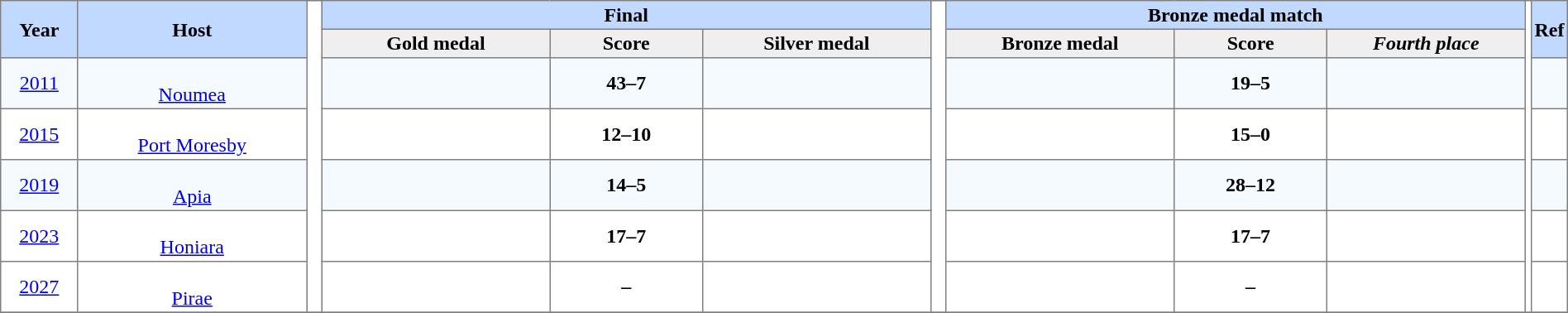<table border=1 style="border-collapse:collapse; font-size:100%; width:100%; text-align:center" cellpadding=2 cellspacing=0>
<tr bgcolor=#C1D8FF>
<th rowspan=2 width=5%>Year</th>
<th rowspan=2 width=15%>Host</th>
<th width=1% rowspan=7 bgcolor=ffffff></th>
<th colspan=3>Final</th>
<th width=1% rowspan=7 bgcolor=ffffff></th>
<th colspan=3>Bronze medal match</th>
<th width=1% rowspan=7 bgcolor=ffffff></th>
<th rowspan=2 width=5%>Ref</th>
</tr>
<tr bgcolor=#EFEFEF>
<th width=15%>Gold medal</th>
<th width=10%>Score</th>
<th width=15%>Silver medal</th>
<th width=15%>Bronze medal</th>
<th width=10%>Score</th>
<th width=15%><em>Fourth place</em></th>
</tr>
<tr bgcolor=#F5FAFF>
<td><a href='#'>2011</a></td>
<td><br><a href='#'>Noumea</a></td>
<td><strong></strong></td>
<td><strong>43–7</strong></td>
<td></td>
<td></td>
<td><strong>19–5</strong></td>
<td></td>
<td></td>
</tr>
<tr>
<td><a href='#'>2015</a></td>
<td><br><a href='#'>Port Moresby</a></td>
<td><strong></strong></td>
<td><strong>12–10</strong></td>
<td></td>
<td></td>
<td><strong>15–0</strong></td>
<td></td>
<td></td>
</tr>
<tr bgcolor=#F5FAFF>
<td><a href='#'>2019</a></td>
<td><br><a href='#'>Apia</a></td>
<td><strong></strong></td>
<td><strong>14–5</strong></td>
<td></td>
<td></td>
<td><strong>28–12</strong></td>
<td></td>
<td></td>
</tr>
<tr>
<td><a href='#'>2023</a></td>
<td><br><a href='#'>Honiara</a></td>
<td><strong></strong></td>
<td><strong>17–7</strong></td>
<td></td>
<td></td>
<td><strong>17–7</strong></td>
<td></td>
<td></td>
</tr>
<tr>
<td><a href='#'>2027</a></td>
<td><br><a href='#'>Pirae</a></td>
<td></td>
<td><strong>–</strong></td>
<td></td>
<td></td>
<td><strong>–</strong></td>
<td></td>
<td></td>
</tr>
<tr>
</tr>
</table>
